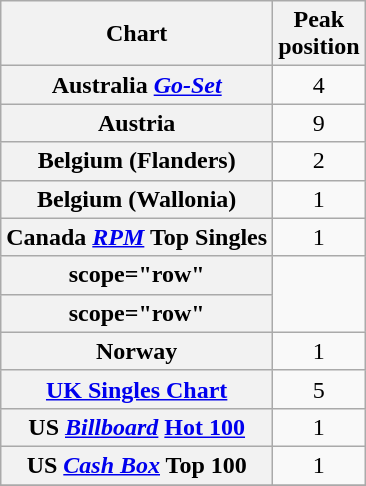<table class="wikitable sortable plainrowheaders" style="text-align:center;">
<tr>
<th scope="col">Chart</th>
<th scope="col">Peak<br> position</th>
</tr>
<tr>
<th scope="row">Australia <em><a href='#'>Go-Set</a></em></th>
<td>4</td>
</tr>
<tr>
<th scope="row">Austria</th>
<td>9</td>
</tr>
<tr>
<th scope="row">Belgium (Flanders)</th>
<td>2</td>
</tr>
<tr>
<th scope="row">Belgium (Wallonia)</th>
<td>1</td>
</tr>
<tr>
<th scope="row">Canada <em><a href='#'>RPM</a></em> Top Singles</th>
<td>1</td>
</tr>
<tr>
<th>scope="row" </th>
</tr>
<tr>
<th>scope="row" </th>
</tr>
<tr>
<th scope="row">Norway</th>
<td>1</td>
</tr>
<tr>
<th scope="row"><a href='#'>UK Singles Chart</a></th>
<td>5</td>
</tr>
<tr>
<th scope="row">US <em><a href='#'>Billboard</a></em> <a href='#'>Hot 100</a></th>
<td>1</td>
</tr>
<tr>
<th scope="row">US <a href='#'><em>Cash Box</em></a> Top 100</th>
<td>1</td>
</tr>
<tr>
</tr>
</table>
